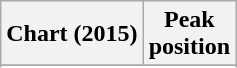<table class="wikitable sortable plainrowheaders" style="text-align:center">
<tr>
<th scope="col">Chart (2015)</th>
<th scope="col">Peak<br>position</th>
</tr>
<tr>
</tr>
<tr>
</tr>
<tr>
</tr>
<tr>
</tr>
<tr>
</tr>
<tr>
</tr>
</table>
